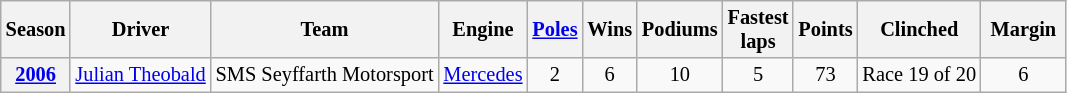<table class="wikitable sortable" style="font-size:85%; text-align:center;">
<tr>
<th scope=col>Season</th>
<th scope=col>Driver</th>
<th scope=col>Team</th>
<th scope=col>Engine</th>
<th scope=col><a href='#'>Poles</a></th>
<th scope=col>Wins</th>
<th scope=col>Podiums</th>
<th scope=col width="40">Fastest laps</th>
<th scope=col>Points</th>
<th scope=col>Clinched</th>
<th scope=col width="50">Margin</th>
</tr>
<tr>
<th><a href='#'>2006</a></th>
<td align=left> <a href='#'>Julian Theobald</a></td>
<td align=left> SMS Seyffarth Motorsport</td>
<td align=left><a href='#'>Mercedes</a></td>
<td>2</td>
<td>6</td>
<td>10</td>
<td>5</td>
<td>73</td>
<td>Race 19 of 20</td>
<td>6</td>
</tr>
</table>
